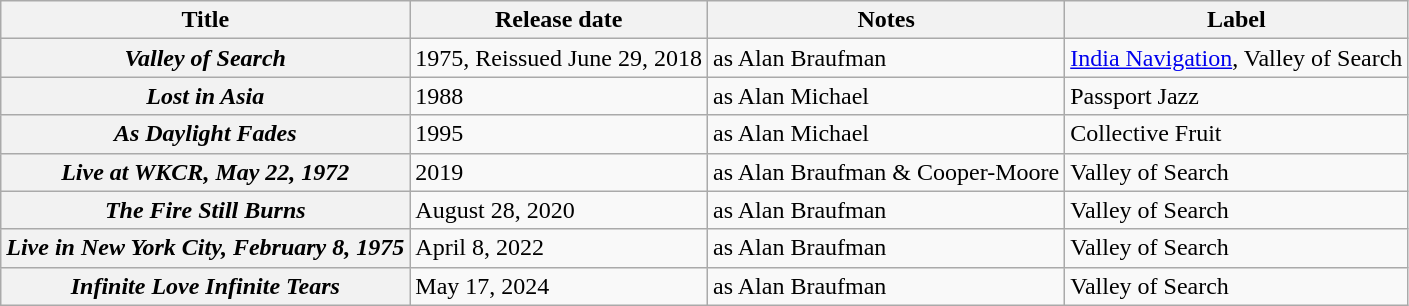<table class="wikitable">
<tr>
<th scope="col">Title</th>
<th scope="col">Release date</th>
<th scope="col">Notes</th>
<th scope="col">Label</th>
</tr>
<tr>
<th scope="row"><em>Valley of Search</em></th>
<td>1975, Reissued June 29, 2018</td>
<td>as Alan Braufman</td>
<td><a href='#'>India Navigation</a>, Valley of Search</td>
</tr>
<tr>
<th scope="row"><em>Lost in Asia</em></th>
<td>1988</td>
<td>as Alan Michael</td>
<td>Passport Jazz</td>
</tr>
<tr>
<th scope="row"><em>As Daylight Fades</em></th>
<td>1995</td>
<td>as Alan Michael</td>
<td>Collective Fruit</td>
</tr>
<tr>
<th><em>Live at WKCR, May 22, 1972</em></th>
<td>2019</td>
<td>as Alan Braufman & Cooper-Moore</td>
<td>Valley of Search</td>
</tr>
<tr>
<th scope="row"><em>The Fire Still Burns</em></th>
<td>August 28, 2020</td>
<td>as Alan Braufman</td>
<td>Valley of Search</td>
</tr>
<tr>
<th scope="row"><em>Live in New York City, February 8, 1975</em></th>
<td>April 8, 2022</td>
<td>as Alan Braufman</td>
<td>Valley of Search</td>
</tr>
<tr>
<th scope="row"><em>Infinite Love Infinite Tears</em></th>
<td>May 17, 2024</td>
<td>as Alan Braufman</td>
<td>Valley of Search</td>
</tr>
</table>
